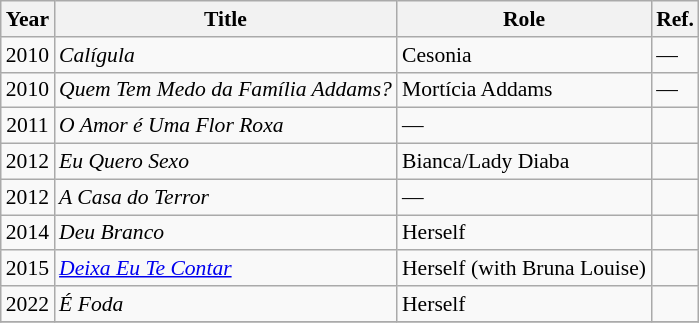<table class="wikitable" style="font-size: 90%;">
<tr>
<th>Year</th>
<th>Title</th>
<th>Role</th>
<th>Ref.</th>
</tr>
<tr>
<td style="text-align:center;">2010</td>
<td><em>Calígula</em></td>
<td>Cesonia</td>
<td>—</td>
</tr>
<tr>
<td style="text-align:center;">2010</td>
<td><em>Quem Tem Medo da Família Addams?</em></td>
<td>Mortícia Addams</td>
<td>—</td>
</tr>
<tr>
<td style="text-align:center;">2011</td>
<td><em>O Amor é Uma Flor Roxa</em></td>
<td>—</td>
<td></td>
</tr>
<tr>
<td style="text-align:center;">2012</td>
<td><em>Eu Quero Sexo</em></td>
<td>Bianca/Lady Diaba</td>
<td></td>
</tr>
<tr>
<td style="text-align:center;">2012</td>
<td><em>A Casa do Terror</em></td>
<td>—</td>
<td></td>
</tr>
<tr>
<td style="text-align:center;">2014</td>
<td><em>Deu Branco</em></td>
<td>Herself</td>
<td></td>
</tr>
<tr>
<td style="text-align:center;">2015</td>
<td><em><a href='#'>Deixa Eu Te Contar</a></em></td>
<td>Herself (with Bruna Louise)</td>
<td></td>
</tr>
<tr>
<td style="text-align:center;">2022</td>
<td><em>É Foda</em></td>
<td>Herself</td>
<td></td>
</tr>
<tr>
</tr>
</table>
